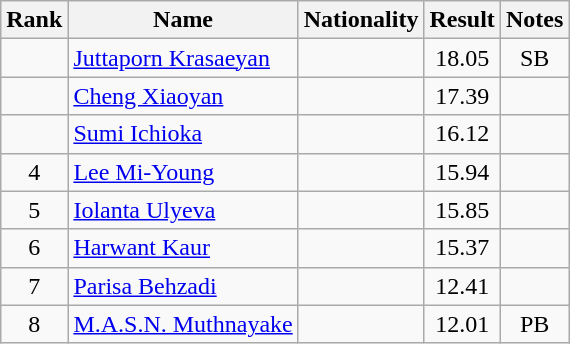<table class="wikitable sortable" style="text-align:center">
<tr>
<th>Rank</th>
<th>Name</th>
<th>Nationality</th>
<th>Result</th>
<th>Notes</th>
</tr>
<tr>
<td></td>
<td align=left><a href='#'>Juttaporn Krasaeyan</a></td>
<td align=left></td>
<td>18.05</td>
<td>SB</td>
</tr>
<tr>
<td></td>
<td align=left><a href='#'>Cheng Xiaoyan</a></td>
<td align=left></td>
<td>17.39</td>
<td></td>
</tr>
<tr>
<td></td>
<td align=left><a href='#'>Sumi Ichioka</a></td>
<td align=left></td>
<td>16.12</td>
<td></td>
</tr>
<tr>
<td>4</td>
<td align=left><a href='#'>Lee Mi-Young</a></td>
<td align=left></td>
<td>15.94</td>
<td></td>
</tr>
<tr>
<td>5</td>
<td align=left><a href='#'>Iolanta Ulyeva</a></td>
<td align=left></td>
<td>15.85</td>
<td></td>
</tr>
<tr>
<td>6</td>
<td align=left><a href='#'>Harwant Kaur</a></td>
<td align=left></td>
<td>15.37</td>
<td></td>
</tr>
<tr>
<td>7</td>
<td align=left><a href='#'>Parisa Behzadi</a></td>
<td align=left></td>
<td>12.41</td>
<td></td>
</tr>
<tr>
<td>8</td>
<td align=left><a href='#'>M.A.S.N. Muthnayake</a></td>
<td align=left></td>
<td>12.01</td>
<td>PB</td>
</tr>
</table>
